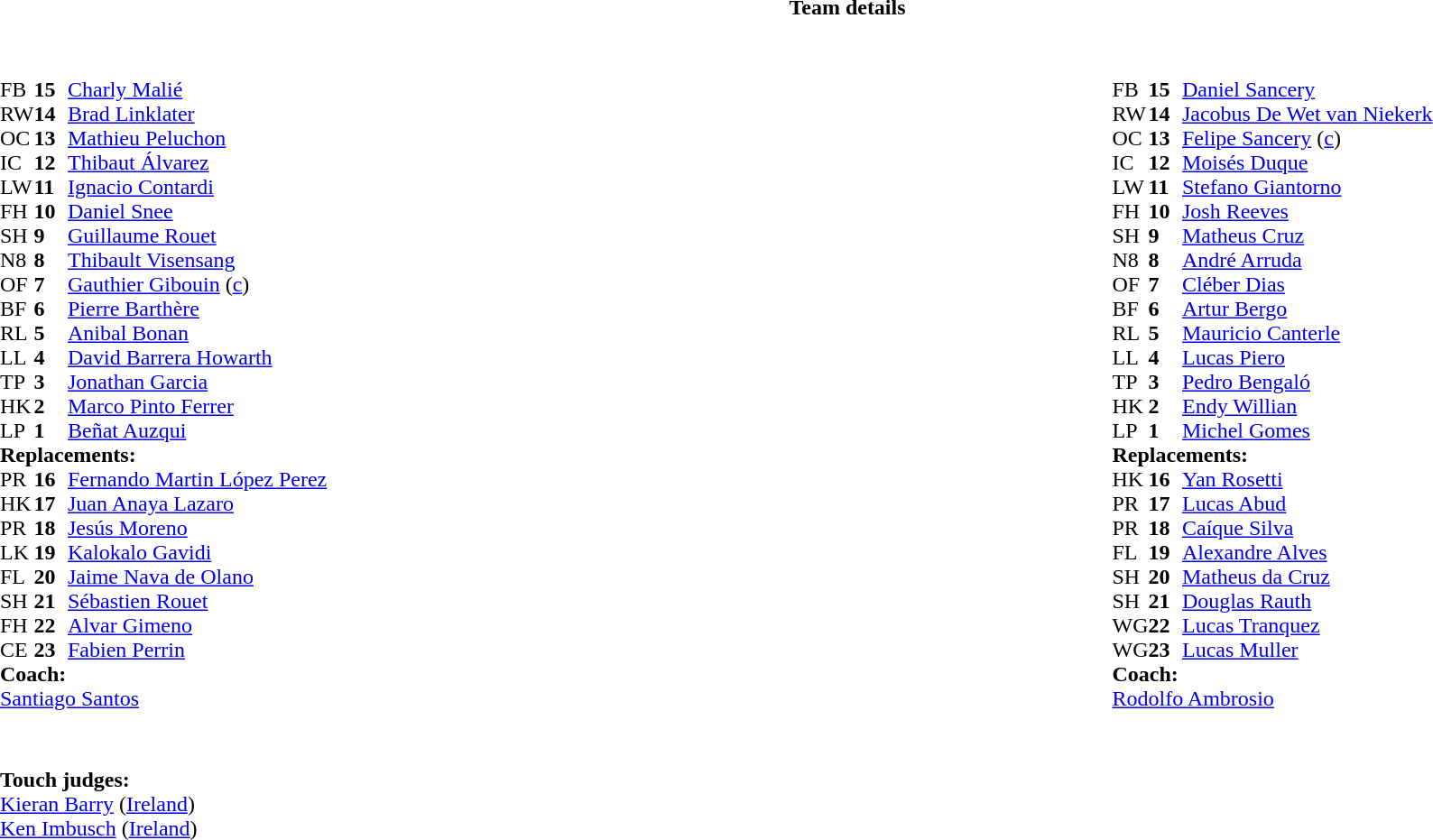<table border="0" style="width:100%" class="collapsible collapsed">
<tr>
<th>Team details</th>
</tr>
<tr>
<td><br><table style="width:100%">
<tr>
<td style="vertical-align:top;width:50%"><br><table style="font-size:100%" cellspacing="0" cellpadding="0">
<tr>
<th width="25"></th>
<th width="25"></th>
</tr>
<tr>
<td>FB</td>
<td><strong>15</strong></td>
<td><a href='#'>Charly Malié</a></td>
</tr>
<tr>
<td>RW</td>
<td><strong>14</strong></td>
<td><a href='#'>Brad Linklater</a></td>
</tr>
<tr>
<td>OC</td>
<td><strong>13</strong></td>
<td><a href='#'>Mathieu Peluchon</a></td>
</tr>
<tr>
<td>IC</td>
<td><strong>12</strong></td>
<td><a href='#'>Thibaut Álvarez</a></td>
</tr>
<tr>
<td>LW</td>
<td><strong>11</strong></td>
<td><a href='#'>Ignacio Contardi</a></td>
</tr>
<tr>
<td>FH</td>
<td><strong>10</strong></td>
<td><a href='#'>Daniel Snee</a></td>
</tr>
<tr>
<td>SH</td>
<td><strong>9</strong></td>
<td><a href='#'>Guillaume Rouet</a></td>
</tr>
<tr>
<td>N8</td>
<td><strong>8</strong></td>
<td><a href='#'>Thibault Visensang</a></td>
</tr>
<tr>
<td>OF</td>
<td><strong>7</strong></td>
<td><a href='#'>Gauthier Gibouin</a> (<a href='#'>c</a>)</td>
</tr>
<tr>
<td>BF</td>
<td><strong>6</strong></td>
<td><a href='#'>Pierre Barthère</a></td>
</tr>
<tr>
<td>RL</td>
<td><strong>5</strong></td>
<td><a href='#'>Anibal Bonan</a></td>
</tr>
<tr>
<td>LL</td>
<td><strong>4</strong></td>
<td><a href='#'>David Barrera Howarth</a></td>
</tr>
<tr>
<td>TP</td>
<td><strong>3</strong></td>
<td><a href='#'>Jonathan Garcia</a></td>
</tr>
<tr>
<td>HK</td>
<td><strong>2</strong></td>
<td><a href='#'>Marco Pinto Ferrer</a></td>
</tr>
<tr>
<td>LP</td>
<td><strong>1</strong></td>
<td><a href='#'>Beñat Auzqui</a></td>
</tr>
<tr>
<td colspan=3><strong>Replacements:</strong></td>
</tr>
<tr>
<td>PR</td>
<td><strong>16</strong></td>
<td><a href='#'>Fernando Martin López Perez</a></td>
</tr>
<tr>
<td>HK</td>
<td><strong>17</strong></td>
<td><a href='#'>Juan Anaya Lazaro</a></td>
</tr>
<tr>
<td>PR</td>
<td><strong>18</strong></td>
<td><a href='#'>Jesús Moreno</a></td>
</tr>
<tr>
<td>LK</td>
<td><strong>19</strong></td>
<td><a href='#'>Kalokalo Gavidi</a></td>
</tr>
<tr>
<td>FL</td>
<td><strong>20</strong></td>
<td><a href='#'>Jaime Nava de Olano</a></td>
</tr>
<tr>
<td>SH</td>
<td><strong>21</strong></td>
<td><a href='#'>Sébastien Rouet</a></td>
</tr>
<tr>
<td>FH</td>
<td><strong>22</strong></td>
<td><a href='#'>Alvar Gimeno</a></td>
</tr>
<tr>
<td>CE</td>
<td><strong>23</strong></td>
<td><a href='#'>Fabien Perrin</a></td>
</tr>
<tr>
<td colspan=3><strong>Coach:</strong></td>
</tr>
<tr>
<td colspan="4"> <a href='#'>Santiago Santos</a></td>
</tr>
</table>
</td>
<td style="vertical-align:top;width:50%"><br><table cellspacing="0" cellpadding="0" style="font-size:100%;margin:auto">
<tr>
<th width="25"></th>
<th width="25"></th>
</tr>
<tr>
<td>FB</td>
<td><strong>15</strong></td>
<td><a href='#'>Daniel Sancery</a></td>
</tr>
<tr>
<td>RW</td>
<td><strong>14</strong></td>
<td><a href='#'>Jacobus De Wet van Niekerk</a></td>
</tr>
<tr>
<td>OC</td>
<td><strong>13</strong></td>
<td><a href='#'>Felipe Sancery</a> (<a href='#'>c</a>)</td>
</tr>
<tr>
<td>IC</td>
<td><strong>12</strong></td>
<td><a href='#'>Moisés Duque</a></td>
</tr>
<tr>
<td>LW</td>
<td><strong>11</strong></td>
<td><a href='#'>Stefano Giantorno</a></td>
</tr>
<tr>
<td>FH</td>
<td><strong>10</strong></td>
<td><a href='#'>Josh Reeves</a></td>
</tr>
<tr>
<td>SH</td>
<td><strong>9</strong></td>
<td><a href='#'>Matheus Cruz</a></td>
</tr>
<tr>
<td>N8</td>
<td><strong>8</strong></td>
<td><a href='#'>André Arruda</a></td>
</tr>
<tr>
<td>OF</td>
<td><strong>7</strong></td>
<td><a href='#'>Cléber Dias</a></td>
</tr>
<tr>
<td>BF</td>
<td><strong>6</strong></td>
<td><a href='#'>Artur Bergo</a></td>
</tr>
<tr>
<td>RL</td>
<td><strong>5</strong></td>
<td><a href='#'>Mauricio Canterle</a></td>
</tr>
<tr>
<td>LL</td>
<td><strong>4</strong></td>
<td><a href='#'>Lucas Piero</a></td>
</tr>
<tr>
<td>TP</td>
<td><strong>3</strong></td>
<td><a href='#'>Pedro Bengaló</a></td>
</tr>
<tr>
<td>HK</td>
<td><strong>2</strong></td>
<td><a href='#'>Endy Willian</a></td>
</tr>
<tr>
<td>LP</td>
<td><strong>1</strong></td>
<td><a href='#'>Michel Gomes</a></td>
</tr>
<tr>
<td colspan=3><strong>Replacements:</strong></td>
</tr>
<tr>
<td>HK</td>
<td><strong>16</strong></td>
<td><a href='#'>Yan Rosetti</a></td>
</tr>
<tr>
<td>PR</td>
<td><strong>17</strong></td>
<td><a href='#'>Lucas Abud</a></td>
</tr>
<tr>
<td>PR</td>
<td><strong>18</strong></td>
<td><a href='#'>Caíque Silva</a></td>
</tr>
<tr>
<td>FL</td>
<td><strong>19</strong></td>
<td><a href='#'>Alexandre Alves</a></td>
</tr>
<tr>
<td>SH</td>
<td><strong>20</strong></td>
<td><a href='#'>Matheus da Cruz</a></td>
</tr>
<tr>
<td>SH</td>
<td><strong>21</strong></td>
<td><a href='#'>Douglas Rauth</a></td>
</tr>
<tr>
<td>WG</td>
<td><strong>22</strong></td>
<td><a href='#'>Lucas Tranquez</a></td>
</tr>
<tr>
<td>WG</td>
<td><strong>23</strong></td>
<td><a href='#'>Lucas Muller</a></td>
</tr>
<tr>
<td colspan=3><strong>Coach:</strong></td>
</tr>
<tr>
<td colspan="4"> <a href='#'>Rodolfo Ambrosio</a></td>
</tr>
</table>
</td>
</tr>
</table>
<table style="width:100%;font-size:100%">
<tr>
<td><br><br><strong>Touch judges:</strong>
<br><a href='#'>Kieran Barry</a> (<a href='#'>Ireland</a>)
<br><a href='#'>Ken Imbusch</a> (<a href='#'>Ireland</a>)</td>
</tr>
</table>
</td>
</tr>
</table>
